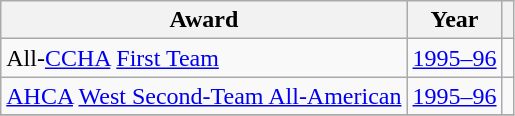<table class="wikitable">
<tr>
<th>Award</th>
<th>Year</th>
<th></th>
</tr>
<tr>
<td>All-<a href='#'>CCHA</a> <a href='#'>First Team</a></td>
<td><a href='#'>1995–96</a></td>
<td></td>
</tr>
<tr>
<td><a href='#'>AHCA</a> <a href='#'>West Second-Team All-American</a></td>
<td><a href='#'>1995–96</a></td>
<td></td>
</tr>
<tr>
</tr>
</table>
